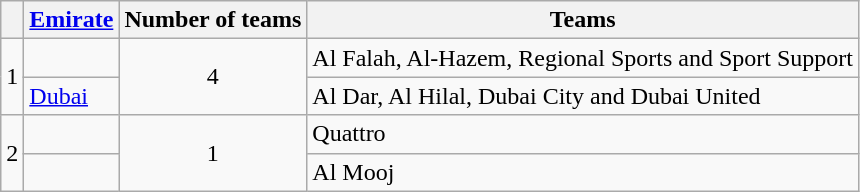<table class="wikitable">
<tr>
<th></th>
<th><a href='#'>Emirate</a></th>
<th>Number of teams</th>
<th>Teams</th>
</tr>
<tr>
<td rowspan="2">1</td>
<td></td>
<td align=center rowspan="2">4</td>
<td>Al Falah, Al-Hazem, Regional Sports and Sport Support</td>
</tr>
<tr>
<td> <a href='#'>Dubai</a></td>
<td>Al Dar, Al Hilal, Dubai City and Dubai United</td>
</tr>
<tr>
<td rowspan="2">2</td>
<td></td>
<td align=center rowspan="2">1</td>
<td>Quattro</td>
</tr>
<tr>
<td></td>
<td>Al Mooj</td>
</tr>
</table>
